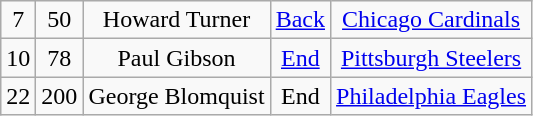<table class="wikitable" style="text-align:center">
<tr>
<td>7</td>
<td>50</td>
<td>Howard Turner</td>
<td><a href='#'>Back</a></td>
<td><a href='#'>Chicago Cardinals</a></td>
</tr>
<tr>
<td>10</td>
<td>78</td>
<td>Paul Gibson</td>
<td><a href='#'>End</a></td>
<td><a href='#'>Pittsburgh Steelers</a></td>
</tr>
<tr>
<td>22</td>
<td>200</td>
<td>George Blomquist</td>
<td>End</td>
<td><a href='#'>Philadelphia Eagles</a></td>
</tr>
</table>
